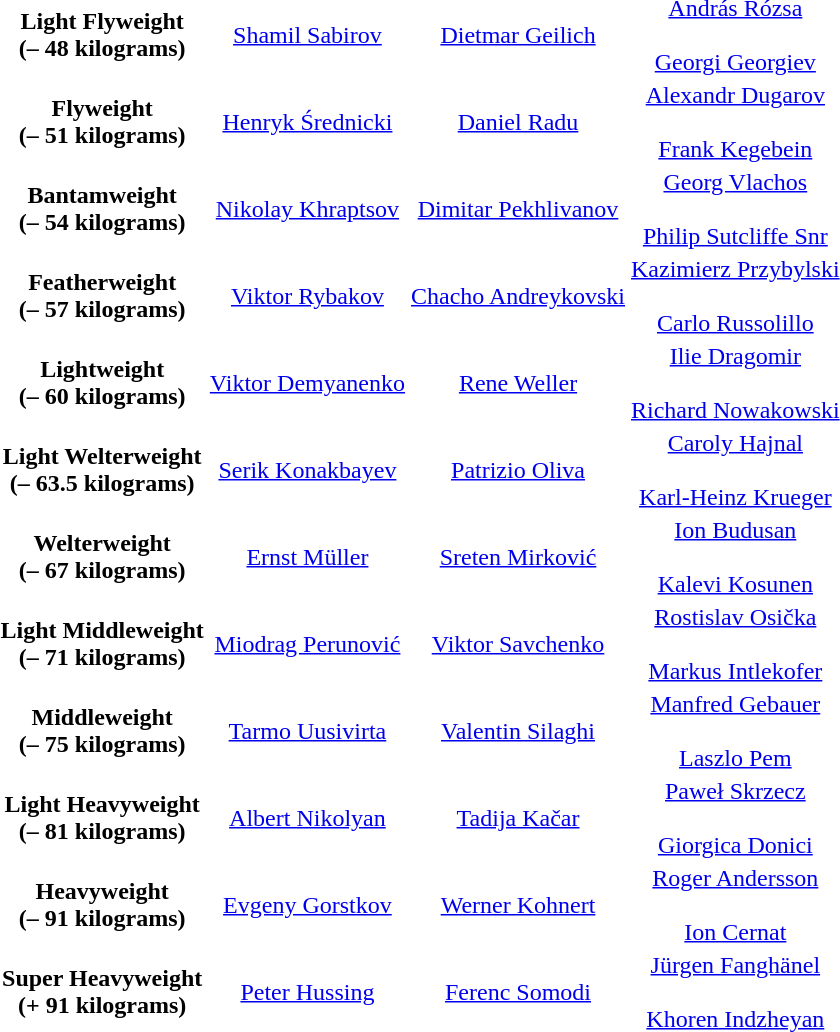<table>
<tr align="center">
<td><strong>Light Flyweight<br>(– 48 kilograms)</strong></td>
<td> <a href='#'>Shamil Sabirov</a><br></td>
<td> <a href='#'>Dietmar Geilich</a><br></td>
<td> <a href='#'>András Rózsa</a><br><br> <a href='#'>Georgi Georgiev</a><br></td>
</tr>
<tr align="center">
<td><strong>Flyweight<br>(– 51 kilograms)</strong></td>
<td> <a href='#'>Henryk Średnicki</a><br></td>
<td> <a href='#'>Daniel Radu</a><br></td>
<td> <a href='#'>Alexandr Dugarov</a><br><br> <a href='#'>Frank Kegebein</a><br></td>
</tr>
<tr align="center">
<td><strong>Bantamweight<br>(– 54 kilograms)</strong></td>
<td> <a href='#'>Nikolay Khraptsov</a><br></td>
<td> <a href='#'>Dimitar Pekhlivanov</a><br></td>
<td> <a href='#'>Georg Vlachos</a><br><br> <a href='#'>Philip Sutcliffe Snr</a><br></td>
</tr>
<tr align="center">
<td><strong>Featherweight<br>(– 57 kilograms)</strong></td>
<td> <a href='#'>Viktor Rybakov</a><br></td>
<td> <a href='#'>Chacho Andreykovski</a><br></td>
<td> <a href='#'>Kazimierz Przybylski</a><br><br> <a href='#'>Carlo Russolillo</a><br></td>
</tr>
<tr align="center">
<td><strong>Lightweight<br>(– 60 kilograms)</strong></td>
<td> <a href='#'>Viktor Demyanenko</a><br></td>
<td> <a href='#'>Rene Weller</a><br></td>
<td> <a href='#'>Ilie Dragomir</a><br><br> <a href='#'>Richard Nowakowski</a><br></td>
</tr>
<tr align="center">
<td><strong>Light Welterweight<br>(– 63.5 kilograms)</strong></td>
<td> <a href='#'>Serik Konakbayev</a><br></td>
<td> <a href='#'>Patrizio Oliva</a><br></td>
<td> <a href='#'>Caroly Hajnal</a><br><br> <a href='#'>Karl-Heinz Krueger</a><br></td>
</tr>
<tr align="center">
<td><strong>Welterweight<br>(– 67 kilograms)</strong></td>
<td> <a href='#'>Ernst Müller</a><br></td>
<td> <a href='#'>Sreten Mirković</a><br></td>
<td> <a href='#'>Ion Budusan</a><br><br> <a href='#'>Kalevi Kosunen</a><br></td>
</tr>
<tr align="center">
<td><strong>Light Middleweight<br>(– 71 kilograms)</strong></td>
<td> <a href='#'>Miodrag Perunović</a><br></td>
<td> <a href='#'>Viktor Savchenko</a><br></td>
<td> <a href='#'>Rostislav Osička</a><br><br> <a href='#'>Markus Intlekofer</a><br></td>
</tr>
<tr align="center">
<td><strong>Middleweight<br>(– 75 kilograms)</strong></td>
<td> <a href='#'>Tarmo Uusivirta</a><br></td>
<td> <a href='#'>Valentin Silaghi</a><br></td>
<td> <a href='#'>Manfred Gebauer</a><br><br> <a href='#'>Laszlo Pem</a><br></td>
</tr>
<tr align="center">
<td><strong>Light Heavyweight<br>(– 81 kilograms)</strong></td>
<td> <a href='#'>Albert Nikolyan</a><br></td>
<td> <a href='#'>Tadija Kačar</a><br></td>
<td> <a href='#'>Paweł Skrzecz</a><br><br> <a href='#'>Giorgica Donici</a><br></td>
</tr>
<tr align="center">
<td><strong>Heavyweight<br>(– 91 kilograms)</strong></td>
<td> <a href='#'>Evgeny Gorstkov</a><br></td>
<td> <a href='#'>Werner Kohnert</a><br></td>
<td> <a href='#'>Roger Andersson</a><br><br> <a href='#'>Ion Cernat</a><br></td>
</tr>
<tr align="center">
<td><strong>Super Heavyweight<br>(+ 91 kilograms)</strong></td>
<td> <a href='#'>Peter Hussing</a><br></td>
<td> <a href='#'>Ferenc Somodi</a><br></td>
<td> <a href='#'>Jürgen Fanghänel</a><br><br> <a href='#'>Khoren Indzheyan</a><br></td>
</tr>
</table>
